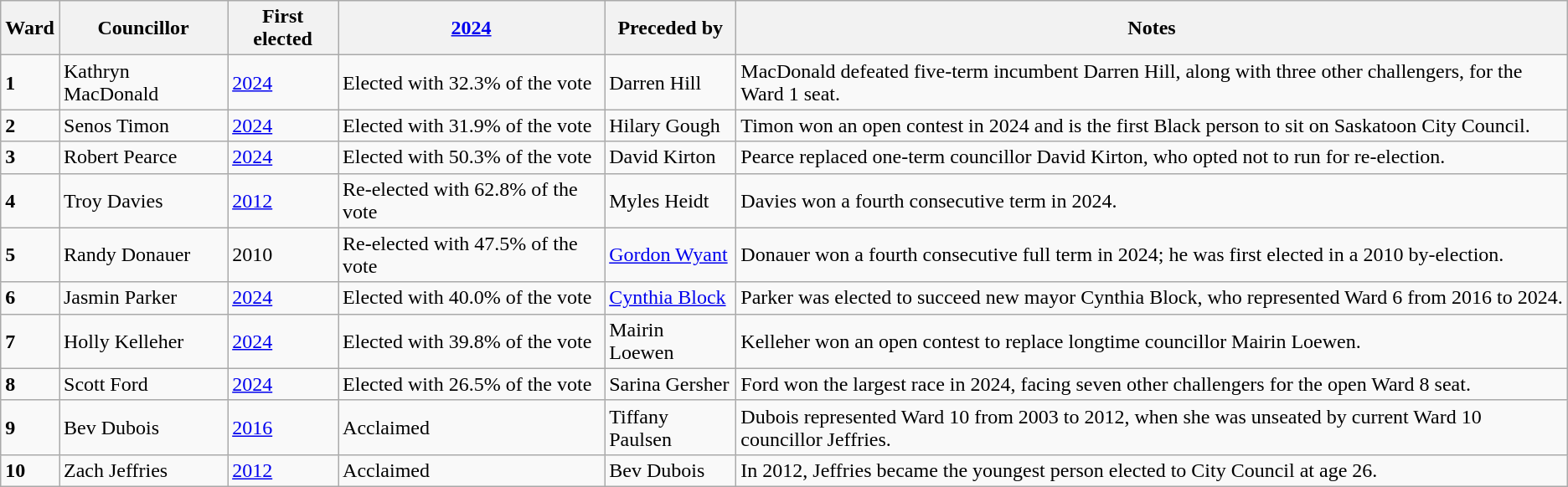<table class="wikitable sortable">
<tr>
<th>Ward</th>
<th>Councillor</th>
<th>First elected</th>
<th><a href='#'>2024</a></th>
<th>Preceded by</th>
<th>Notes</th>
</tr>
<tr>
<td><strong>1</strong></td>
<td>Kathryn MacDonald</td>
<td><a href='#'>2024</a></td>
<td>Elected with 32.3% of the vote</td>
<td>Darren Hill</td>
<td>MacDonald defeated five-term incumbent Darren Hill, along with three other challengers, for the Ward 1 seat.</td>
</tr>
<tr>
<td><strong>2</strong></td>
<td>Senos Timon</td>
<td><a href='#'>2024</a></td>
<td>Elected with 31.9% of the vote</td>
<td>Hilary Gough</td>
<td>Timon won an open contest in 2024 and is the first Black person to sit on Saskatoon City Council.</td>
</tr>
<tr>
<td><strong>3</strong></td>
<td>Robert Pearce</td>
<td><a href='#'>2024</a></td>
<td>Elected with 50.3% of the vote</td>
<td>David Kirton</td>
<td>Pearce replaced one-term councillor David Kirton, who opted not to run for re-election.</td>
</tr>
<tr>
<td><strong>4</strong></td>
<td>Troy Davies</td>
<td><a href='#'>2012</a></td>
<td>Re-elected with 62.8% of the vote</td>
<td>Myles Heidt</td>
<td>Davies won a fourth consecutive term in 2024.</td>
</tr>
<tr>
<td><strong>5</strong></td>
<td>Randy Donauer</td>
<td>2010</td>
<td>Re-elected with 47.5% of the vote</td>
<td><a href='#'>Gordon Wyant</a></td>
<td>Donauer won a fourth consecutive full term in 2024; he was first elected in a 2010 by-election.</td>
</tr>
<tr>
<td><strong>6</strong></td>
<td>Jasmin Parker</td>
<td><a href='#'>2024</a></td>
<td>Elected with 40.0% of the vote</td>
<td><a href='#'>Cynthia Block</a></td>
<td>Parker was elected to succeed new mayor Cynthia Block, who represented Ward 6 from 2016 to 2024.</td>
</tr>
<tr>
<td><strong>7</strong></td>
<td>Holly Kelleher</td>
<td><a href='#'>2024</a></td>
<td>Elected with 39.8% of the vote</td>
<td>Mairin Loewen</td>
<td>Kelleher won an open contest to replace longtime councillor Mairin Loewen.</td>
</tr>
<tr>
<td><strong>8</strong></td>
<td>Scott Ford</td>
<td><a href='#'>2024</a></td>
<td>Elected with 26.5% of the vote</td>
<td>Sarina Gersher</td>
<td>Ford won the largest race in 2024, facing seven other challengers for the open Ward 8 seat.</td>
</tr>
<tr>
<td><strong>9</strong></td>
<td>Bev Dubois</td>
<td><a href='#'>2016</a></td>
<td>Acclaimed</td>
<td>Tiffany Paulsen</td>
<td>Dubois represented Ward 10 from 2003 to 2012, when she was unseated by current Ward 10 councillor Jeffries.</td>
</tr>
<tr>
<td><strong>10</strong></td>
<td>Zach Jeffries</td>
<td><a href='#'>2012</a></td>
<td>Acclaimed</td>
<td>Bev Dubois</td>
<td>In 2012, Jeffries became the youngest person elected to City Council at age 26.</td>
</tr>
</table>
